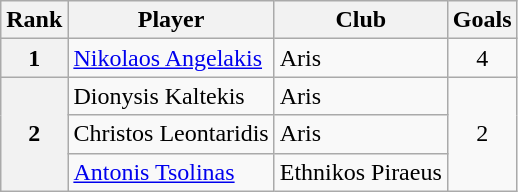<table class="wikitable" style="text-align:center">
<tr>
<th>Rank</th>
<th>Player</th>
<th>Club</th>
<th>Goals</th>
</tr>
<tr>
<th>1</th>
<td align="left"> <a href='#'>Nikolaos Angelakis</a></td>
<td align="left">Aris</td>
<td>4</td>
</tr>
<tr>
<th rowspan=3>2</th>
<td align="left"> Dionysis Kaltekis</td>
<td align="left">Aris</td>
<td rowspan=3>2</td>
</tr>
<tr>
<td align="left"> Christos Leontaridis</td>
<td align="left">Aris</td>
</tr>
<tr>
<td align="left"> <a href='#'>Antonis Tsolinas</a></td>
<td align="left">Ethnikos Piraeus</td>
</tr>
</table>
